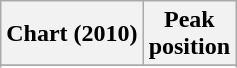<table class="wikitable sortable plainrowheaders" style="text-align:center">
<tr>
<th scope="col">Chart (2010)</th>
<th scope="col">Peak<br> position</th>
</tr>
<tr>
</tr>
<tr>
</tr>
</table>
